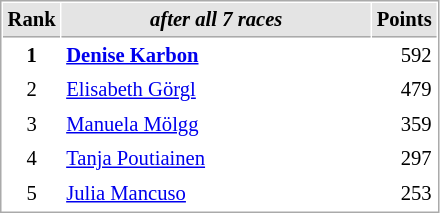<table cellspacing="1" cellpadding="3" style="border:1px solid #AAAAAA;font-size:86%">
<tr bgcolor="#E4E4E4">
<th style="border-bottom:1px solid #AAAAAA" width=10>Rank</th>
<th style="border-bottom:1px solid #AAAAAA" width=200><strong><em>after all 7 races</em></strong></th>
<th style="border-bottom:1px solid #AAAAAA" width=20>Points</th>
</tr>
<tr>
<td align="center"><strong>1</strong></td>
<td> <strong><a href='#'>Denise Karbon</a> </strong></td>
<td align="right">592</td>
</tr>
<tr>
<td align="center">2</td>
<td> <a href='#'>Elisabeth Görgl</a></td>
<td align="right">479</td>
</tr>
<tr>
<td align="center">3</td>
<td> <a href='#'>Manuela Mölgg</a></td>
<td align="right">359</td>
</tr>
<tr>
<td align="center">4</td>
<td> <a href='#'>Tanja Poutiainen</a></td>
<td align="right">297</td>
</tr>
<tr>
<td align="center">5</td>
<td> <a href='#'>Julia Mancuso</a></td>
<td align="right">253</td>
</tr>
</table>
